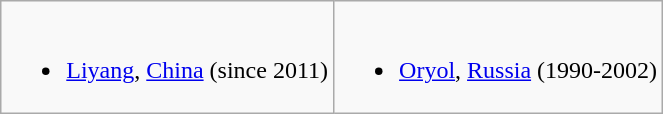<table class="wikitable">
<tr valign="top">
<td><br><ul><li> <a href='#'>Liyang</a>, <a href='#'>China</a> (since 2011)</li></ul></td>
<td><br><ul><li> <a href='#'>Oryol</a>, <a href='#'>Russia</a> (1990-2002)</li></ul></td>
</tr>
</table>
